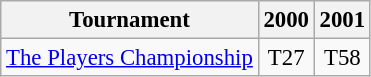<table class="wikitable" style="font-size:95%;text-align:center;">
<tr>
<th>Tournament</th>
<th>2000</th>
<th>2001</th>
</tr>
<tr>
<td align=left><a href='#'>The Players Championship</a></td>
<td>T27</td>
<td>T58</td>
</tr>
</table>
